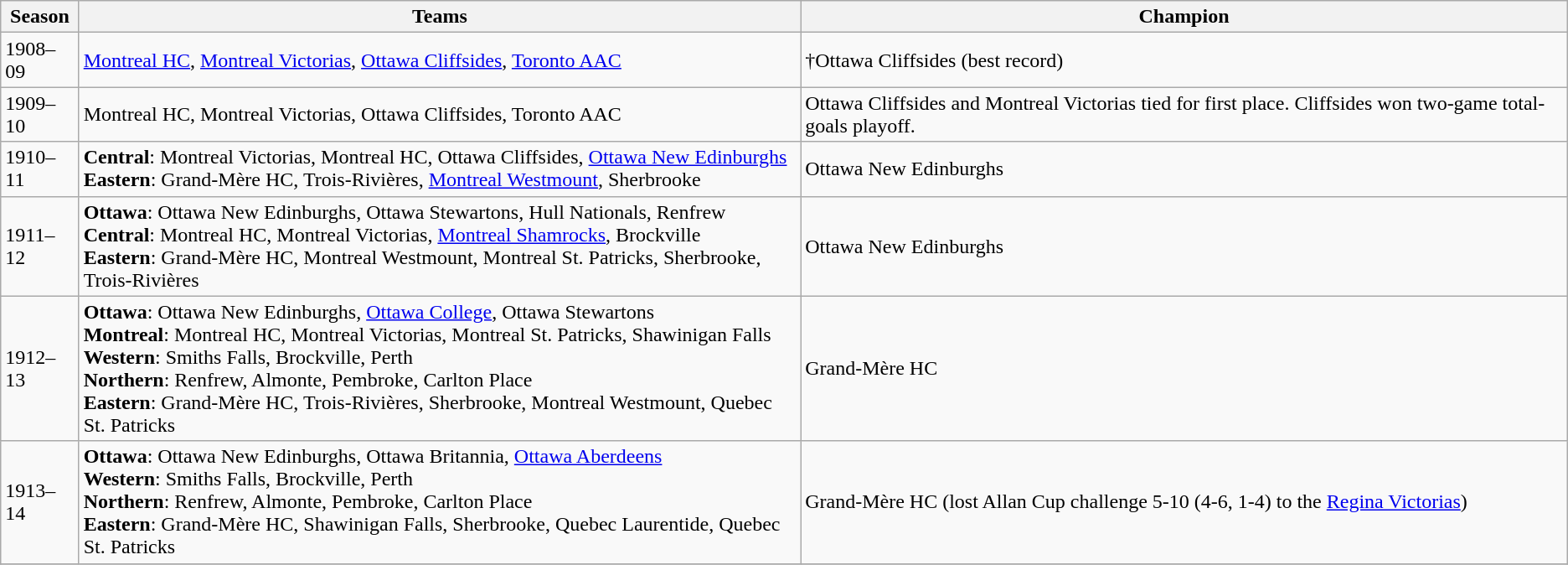<table class="wikitable">
<tr>
<th>Season</th>
<th>Teams</th>
<th>Champion</th>
</tr>
<tr>
<td>1908–09</td>
<td><a href='#'>Montreal HC</a>, <a href='#'>Montreal Victorias</a>, <a href='#'>Ottawa Cliffsides</a>, <a href='#'>Toronto AAC</a></td>
<td>†Ottawa Cliffsides (best record)</td>
</tr>
<tr>
<td>1909–10</td>
<td>Montreal HC, Montreal Victorias, Ottawa Cliffsides, Toronto AAC</td>
<td>Ottawa Cliffsides and Montreal Victorias tied for first place. Cliffsides won two-game total-goals playoff.</td>
</tr>
<tr>
<td>1910–11</td>
<td><strong>Central</strong>: Montreal Victorias, Montreal HC, Ottawa Cliffsides, <a href='#'>Ottawa New Edinburghs</a><br><strong>Eastern</strong>: Grand-Mère HC, Trois-Rivières, <a href='#'>Montreal Westmount</a>, Sherbrooke</td>
<td>Ottawa New Edinburghs</td>
</tr>
<tr>
<td>1911–12</td>
<td><strong>Ottawa</strong>: Ottawa New Edinburghs, Ottawa Stewartons, Hull Nationals, Renfrew<br><strong>Central</strong>: Montreal HC, Montreal Victorias, <a href='#'>Montreal Shamrocks</a>, Brockville<br><strong>Eastern</strong>: Grand-Mère HC, Montreal Westmount, Montreal St. Patricks, Sherbrooke, Trois-Rivières</td>
<td>Ottawa New Edinburghs</td>
</tr>
<tr>
<td>1912–13</td>
<td><strong>Ottawa</strong>: Ottawa New Edinburghs, <a href='#'>Ottawa College</a>, Ottawa Stewartons<br><strong>Montreal</strong>: Montreal HC, Montreal Victorias, Montreal St. Patricks, Shawinigan Falls<br><strong>Western</strong>: Smiths Falls, Brockville, Perth<br><strong>Northern</strong>: Renfrew, Almonte, Pembroke, Carlton Place<br><strong>Eastern</strong>: Grand-Mère HC, Trois-Rivières, Sherbrooke, Montreal Westmount, Quebec St. Patricks</td>
<td>Grand-Mère HC</td>
</tr>
<tr>
<td>1913–14</td>
<td><strong>Ottawa</strong>: Ottawa New Edinburghs, Ottawa Britannia, <a href='#'>Ottawa Aberdeens</a><br><strong>Western</strong>: Smiths Falls, Brockville, Perth<br><strong>Northern</strong>: Renfrew, Almonte, Pembroke, Carlton Place<br><strong>Eastern</strong>: Grand-Mère HC, Shawinigan Falls, Sherbrooke, Quebec Laurentide, Quebec St. Patricks</td>
<td>Grand-Mère HC (lost Allan Cup challenge 5-10 (4-6, 1-4) to the <a href='#'>Regina Victorias</a>)</td>
</tr>
<tr>
</tr>
</table>
